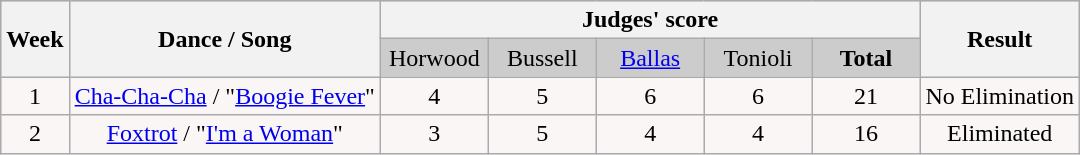<table class="wikitable collapsible collapsed">
<tr style="text-align:Center; background:#ccc;">
<th rowspan="2">Week</th>
<th rowspan="2">Dance / Song</th>
<th colspan="5">Judges' score</th>
<th rowspan="2">Result</th>
</tr>
<tr style="text-align:center; background:#ccc;">
<td style="width:10%; ">Horwood</td>
<td style="width:10%; ">Bussell</td>
<td style="width:10%; "><a href='#'>Ballas</a></td>
<td style="width:10%; ">Tonioli</td>
<td style="width:10%; "><strong>Total</strong></td>
</tr>
<tr style="text-align: center; background:#faf6f6;">
<td>1</td>
<td><a href='#'>Cha-Cha-Cha</a> / "<a href='#'>Boogie Fever</a>"</td>
<td>4</td>
<td>5</td>
<td>6</td>
<td>6</td>
<td>21</td>
<td>No Elimination</td>
</tr>
<tr style="text-align: center; background:#faf6f6;">
<td>2</td>
<td><a href='#'>Foxtrot</a> / "<a href='#'>I'm a Woman</a>"</td>
<td>3</td>
<td>5</td>
<td>4</td>
<td>4</td>
<td>16</td>
<td>Eliminated</td>
</tr>
</table>
